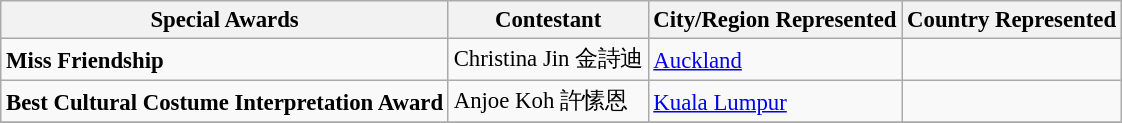<table class="wikitable sortable" style="font-size:95%;">
<tr>
<th>Special Awards</th>
<th>Contestant</th>
<th>City/Region Represented</th>
<th>Country Represented</th>
</tr>
<tr>
<td><strong>Miss Friendship</strong></td>
<td>Christina Jin 金詩迪</td>
<td><a href='#'>Auckland</a></td>
<td></td>
</tr>
<tr>
<td><strong>Best Cultural Costume Interpretation Award</strong></td>
<td>Anjoe Koh 許愫恩</td>
<td><a href='#'>Kuala Lumpur</a></td>
<td></td>
</tr>
<tr>
</tr>
</table>
